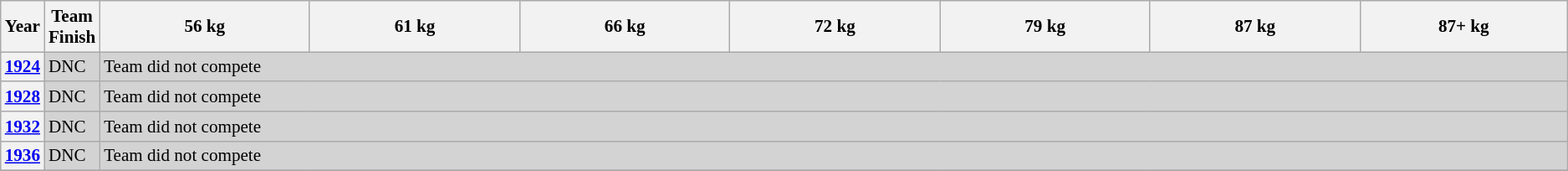<table class="wikitable" style="font-size:88%">
<tr>
<th>Year</th>
<th>Team Finish</th>
<th width=200>56 kg</th>
<th width=200>61 kg</th>
<th width=200>66 kg</th>
<th width=200>72 kg</th>
<th width=200>79 kg</th>
<th width=200>87 kg</th>
<th width=200>87+ kg</th>
</tr>
<tr style="background:lightgray">
<th><a href='#'>1924</a></th>
<td>DNC</td>
<td colspan=7>Team did not compete</td>
</tr>
<tr style="background:lightgray">
<th><a href='#'>1928</a></th>
<td>DNC</td>
<td colspan=7>Team did not compete</td>
</tr>
<tr style="background:lightgray">
<th><a href='#'>1932</a></th>
<td>DNC</td>
<td colspan=7>Team did not compete</td>
</tr>
<tr style="background:lightgray">
<th><a href='#'>1936</a></th>
<td>DNC</td>
<td colspan=7>Team did not compete</td>
</tr>
<tr>
</tr>
</table>
